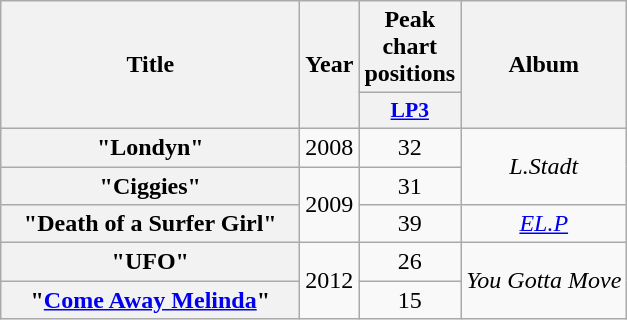<table class="wikitable plainrowheaders" style="text-align:center;" border="1">
<tr>
<th scope="col" rowspan="2" style="width:12em;">Title</th>
<th scope="col" rowspan="2">Year</th>
<th scope="col" colspan="1">Peak chart positions</th>
<th scope="col" rowspan="2">Album</th>
</tr>
<tr>
<th scope="col" style="width:3em;font-size:90%;"><a href='#'>LP3</a><br></th>
</tr>
<tr>
<th scope="row">"Londyn"</th>
<td>2008</td>
<td>32</td>
<td rowspan="2"><em>L.Stadt</em></td>
</tr>
<tr>
<th scope="row">"Ciggies"</th>
<td rowspan="2">2009</td>
<td>31</td>
</tr>
<tr>
<th scope="row">"Death of a Surfer Girl"</th>
<td>39</td>
<td><em><a href='#'>EL.P</a></em></td>
</tr>
<tr>
<th scope="row">"UFO"</th>
<td rowspan="2">2012</td>
<td>26</td>
<td rowspan="2"><em>You Gotta Move</em></td>
</tr>
<tr>
<th scope="row">"<a href='#'>Come Away Melinda</a>"</th>
<td>15</td>
</tr>
</table>
